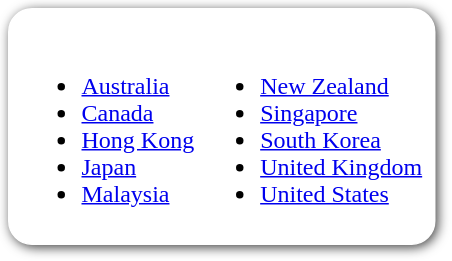<table style=" border-radius:1em; box-shadow: 0.1em 0.1em 0.5em rgba(0,0,0,0.75);; background-color: white; border: 1px solid white; padding: 5px;">
<tr style="vertical-align:top;">
<td><br><ul><li> <a href='#'>Australia</a></li><li> <a href='#'>Canada</a></li><li> <a href='#'>Hong Kong</a></li><li> <a href='#'>Japan</a></li><li> <a href='#'>Malaysia</a></li></ul></td>
<td valign=top><br><ul><li> <a href='#'>New Zealand</a></li><li> <a href='#'>Singapore</a></li><li> <a href='#'>South Korea</a></li><li> <a href='#'>United Kingdom</a></li><li> <a href='#'>United States</a></li></ul></td>
</tr>
</table>
